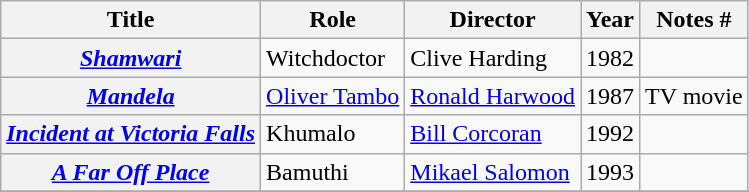<table class="wikitable plainrowheaders sortable">
<tr>
<th scope="col">Title</th>
<th scope="col">Role</th>
<th scope="col">Director</th>
<th scope="col">Year</th>
<th scope="col" class="unsortable">Notes #</th>
</tr>
<tr>
<th scope="row"><em><a href='#'>Shamwari</a></em></th>
<td>Witchdoctor</td>
<td>Clive Harding</td>
<td>1982</td>
<td></td>
</tr>
<tr>
<th scope="row"><em><a href='#'>Mandela</a></em></th>
<td><a href='#'>Oliver Tambo</a></td>
<td><a href='#'>Ronald Harwood</a></td>
<td>1987</td>
<td>TV movie</td>
</tr>
<tr>
<th scope="row"><em><a href='#'>Incident at Victoria Falls</a></em></th>
<td>Khumalo</td>
<td><a href='#'>Bill Corcoran</a></td>
<td>1992</td>
<td></td>
</tr>
<tr>
<th scope="row"><em><a href='#'>A Far Off Place</a></em></th>
<td>Bamuthi</td>
<td><a href='#'>Mikael Salomon</a></td>
<td>1993</td>
<td></td>
</tr>
<tr>
</tr>
</table>
